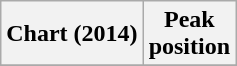<table class="wikitable plainrowheaders">
<tr>
<th scope="col">Chart (2014)</th>
<th scope="col">Peak<br>position</th>
</tr>
<tr>
</tr>
</table>
